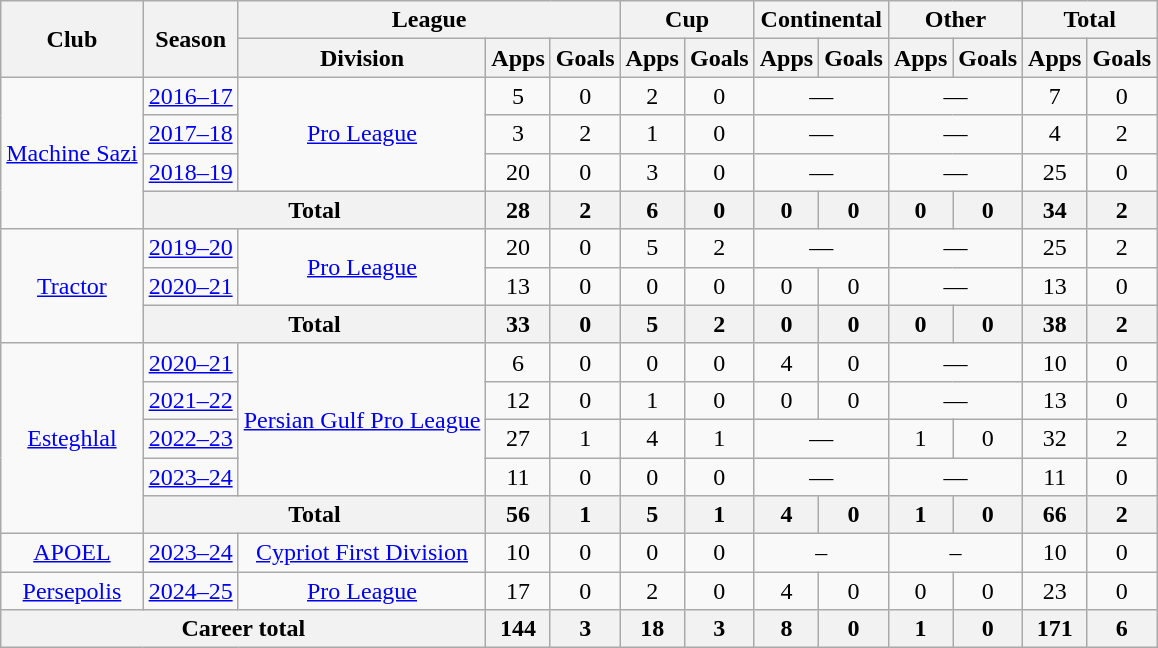<table class="wikitable" style="text-align:center">
<tr>
<th rowspan="2">Club</th>
<th rowspan="2">Season</th>
<th colspan="3">League</th>
<th colspan="2">Cup</th>
<th colspan="2">Continental</th>
<th colspan="2">Other</th>
<th colspan="2">Total</th>
</tr>
<tr>
<th>Division</th>
<th>Apps</th>
<th>Goals</th>
<th>Apps</th>
<th>Goals</th>
<th>Apps</th>
<th>Goals</th>
<th>Apps</th>
<th>Goals</th>
<th>Apps</th>
<th>Goals</th>
</tr>
<tr>
<td rowspan="4"><a href='#'>Machine Sazi</a></td>
<td><a href='#'>2016–17</a></td>
<td rowspan=3><a href='#'>Pro League</a></td>
<td>5</td>
<td>0</td>
<td>2</td>
<td>0</td>
<td colspan=2>—</td>
<td colspan=2>—</td>
<td>7</td>
<td>0</td>
</tr>
<tr>
<td><a href='#'>2017–18</a></td>
<td>3</td>
<td>2</td>
<td>1</td>
<td>0</td>
<td colspan=2>—</td>
<td colspan=2>—</td>
<td>4</td>
<td>2</td>
</tr>
<tr>
<td><a href='#'>2018–19</a></td>
<td>20</td>
<td>0</td>
<td>3</td>
<td>0</td>
<td colspan=2>—</td>
<td colspan=2>—</td>
<td>25</td>
<td>0</td>
</tr>
<tr>
<th colspan="2">Total</th>
<th>28</th>
<th>2</th>
<th>6</th>
<th>0</th>
<th>0</th>
<th>0</th>
<th>0</th>
<th>0</th>
<th>34</th>
<th>2</th>
</tr>
<tr>
<td rowspan="3"><a href='#'>Tractor</a></td>
<td><a href='#'>2019–20</a></td>
<td rowspan=2><a href='#'>Pro League</a></td>
<td>20</td>
<td>0</td>
<td>5</td>
<td>2</td>
<td colspan=2>—</td>
<td colspan=2>—</td>
<td>25</td>
<td>2</td>
</tr>
<tr>
<td><a href='#'>2020–21</a></td>
<td>13</td>
<td>0</td>
<td>0</td>
<td>0</td>
<td>0</td>
<td>0</td>
<td colspan=2>—</td>
<td>13</td>
<td>0</td>
</tr>
<tr>
<th colspan="2">Total</th>
<th>33</th>
<th>0</th>
<th>5</th>
<th>2</th>
<th>0</th>
<th>0</th>
<th>0</th>
<th>0</th>
<th>38</th>
<th>2</th>
</tr>
<tr>
<td rowspan="5"><a href='#'>Esteghlal</a></td>
<td><a href='#'>2020–21</a></td>
<td rowspan="4"><a href='#'>Persian Gulf Pro League</a></td>
<td>6</td>
<td>0</td>
<td>0</td>
<td>0</td>
<td>4</td>
<td>0</td>
<td colspan=2>—</td>
<td>10</td>
<td>0</td>
</tr>
<tr>
<td><a href='#'>2021–22</a></td>
<td>12</td>
<td>0</td>
<td>1</td>
<td>0</td>
<td>0</td>
<td>0</td>
<td colspan=2>—</td>
<td>13</td>
<td>0</td>
</tr>
<tr>
<td><a href='#'>2022–23</a></td>
<td>27</td>
<td>1</td>
<td>4</td>
<td>1</td>
<td colspan=2>—</td>
<td>1</td>
<td>0</td>
<td>32</td>
<td>2</td>
</tr>
<tr>
<td><a href='#'>2023–24</a></td>
<td>11</td>
<td>0</td>
<td>0</td>
<td>0</td>
<td colspan=2>—</td>
<td colspan=2>—</td>
<td>11</td>
<td>0</td>
</tr>
<tr>
<th colspan=2>Total</th>
<th>56</th>
<th>1</th>
<th>5</th>
<th>1</th>
<th>4</th>
<th>0</th>
<th>1</th>
<th>0</th>
<th>66</th>
<th>2</th>
</tr>
<tr>
<td><a href='#'>APOEL</a></td>
<td><a href='#'>2023–24</a></td>
<td><a href='#'>Cypriot First Division</a></td>
<td>10</td>
<td>0</td>
<td>0</td>
<td>0</td>
<td colspan=2>–</td>
<td colspan=2>–</td>
<td>10</td>
<td>0</td>
</tr>
<tr>
<td><a href='#'>Persepolis</a></td>
<td><a href='#'>2024–25</a></td>
<td><a href='#'>Pro League</a></td>
<td>17</td>
<td>0</td>
<td>2</td>
<td>0</td>
<td>4</td>
<td>0</td>
<td>0</td>
<td>0</td>
<td>23</td>
<td>0</td>
</tr>
<tr>
<th colspan=3>Career total</th>
<th>144</th>
<th>3</th>
<th>18</th>
<th>3</th>
<th>8</th>
<th>0</th>
<th>1</th>
<th>0</th>
<th>171</th>
<th>6</th>
</tr>
</table>
